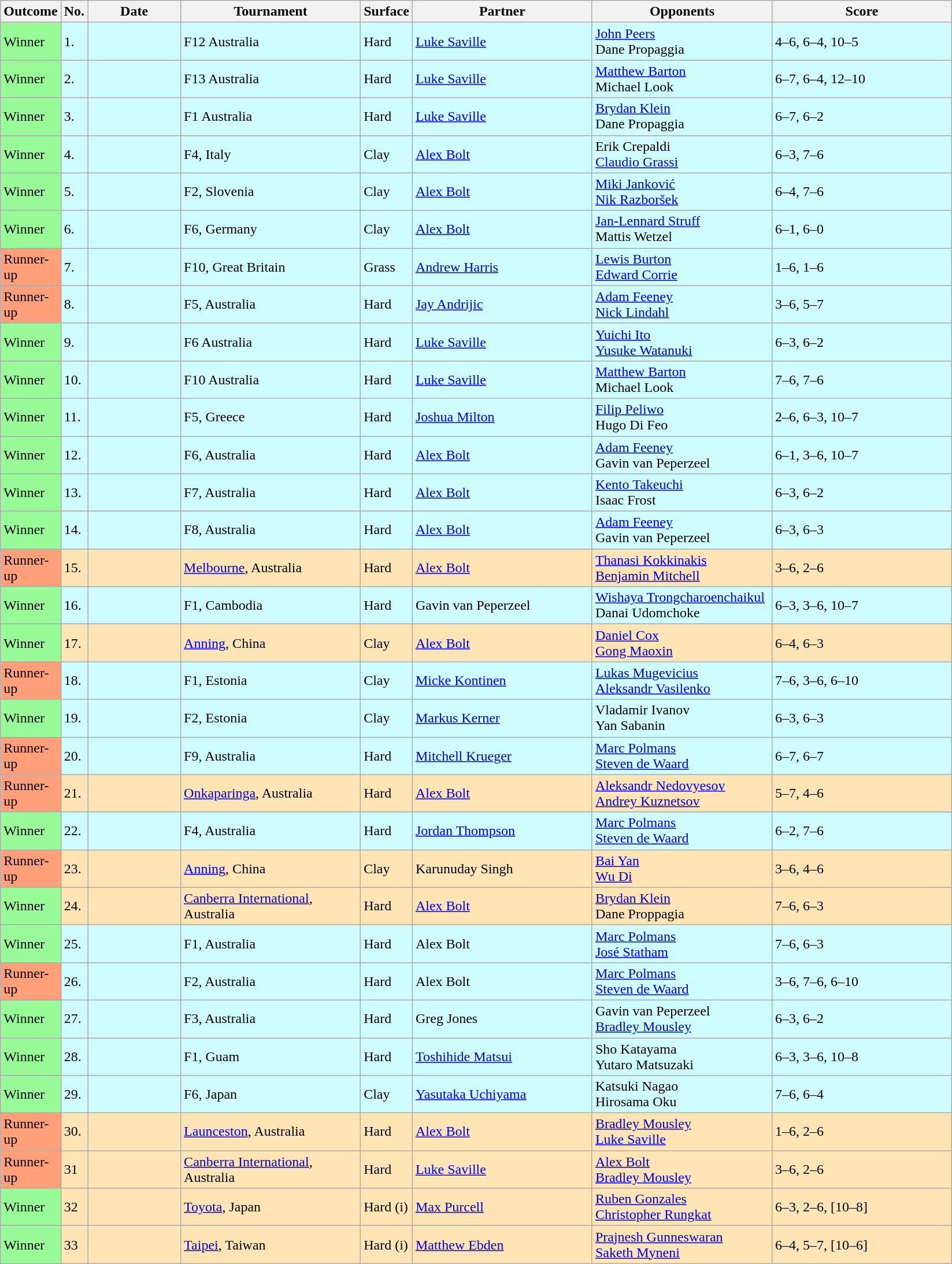<table class="sortable wikitable">
<tr>
<th width=5>Outcome</th>
<th width=5>No.</th>
<th width=100>Date</th>
<th width=200>Tournament</th>
<th>Surface</th>
<th width=200>Partner</th>
<th width=200>Opponents</th>
<th width=200>Score</th>
</tr>
<tr style="background:#cffcff;">
<td bgcolor=98fb98>Winner</td>
<td>1.</td>
<td></td>
<td>F12 Australia</td>
<td>Hard</td>
<td> <a href='#'>Luke Saville</a></td>
<td> <a href='#'>John Peers</a><br> Dane Propaggia</td>
<td>4–6, 6–4, 10–5</td>
</tr>
<tr style="background:#cffcff;">
<td bgcolor=98fb98>Winner</td>
<td>2.</td>
<td></td>
<td>F13 Australia</td>
<td>Hard</td>
<td> <a href='#'>Luke Saville</a></td>
<td> <a href='#'>Matthew Barton</a><br> Michael Look</td>
<td>6–7, 6–4, 12–10</td>
</tr>
<tr style="background:#cffcff;">
<td bgcolor=98fb98>Winner</td>
<td>3.</td>
<td></td>
<td>F1 Australia</td>
<td>Hard</td>
<td> <a href='#'>Luke Saville</a></td>
<td> <a href='#'>Brydan Klein</a><br> Dane Propaggia</td>
<td>6–7, 6–2</td>
</tr>
<tr style="background:#cffcff;">
<td bgcolor=98fb98>Winner</td>
<td>4.</td>
<td></td>
<td>F4, Italy</td>
<td>Clay</td>
<td> <a href='#'>Alex Bolt</a></td>
<td> Erik Crepaldi<br> <a href='#'>Claudio Grassi</a></td>
<td>6–3, 7–6</td>
</tr>
<tr style="background:#cffcff;">
<td bgcolor=98fb98>Winner</td>
<td>5.</td>
<td></td>
<td>F2, Slovenia</td>
<td>Clay</td>
<td> <a href='#'>Alex Bolt</a></td>
<td> <a href='#'>Miki Janković</a><br> <a href='#'>Nik Razboršek</a></td>
<td>6–4, 7–6</td>
</tr>
<tr style="background:#cffcff;">
<td bgcolor=98fb98>Winner</td>
<td>6.</td>
<td></td>
<td>F6, Germany</td>
<td>Clay</td>
<td> <a href='#'>Alex Bolt</a></td>
<td> <a href='#'>Jan-Lennard Struff</a><br> Mattis Wetzel</td>
<td>6–1, 6–0</td>
</tr>
<tr style="background:#cffcff;">
<td bgcolor=FFA07A>Runner-up</td>
<td>7.</td>
<td></td>
<td>F10, Great Britain</td>
<td>Grass</td>
<td> <a href='#'>Andrew Harris</a></td>
<td> <a href='#'>Lewis Burton</a><br> <a href='#'>Edward Corrie</a></td>
<td>1–6, 1–6</td>
</tr>
<tr style="background:#cffcff;">
<td bgcolor=FFA07A>Runner-up</td>
<td>8.</td>
<td></td>
<td>F5, Australia</td>
<td>Hard</td>
<td> <a href='#'>Jay Andrijic</a></td>
<td> <a href='#'>Adam Feeney</a><br> <a href='#'>Nick Lindahl</a></td>
<td>3–6, 5–7</td>
</tr>
<tr style="background:#cffcff;">
<td bgcolor=98fb98>Winner</td>
<td>9.</td>
<td></td>
<td>F6 Australia</td>
<td>Hard</td>
<td> <a href='#'>Luke Saville</a></td>
<td> <a href='#'>Yuichi Ito</a><br> <a href='#'>Yusuke Watanuki</a></td>
<td>6–3, 6–2</td>
</tr>
<tr style="background:#cffcff;">
<td bgcolor=98fb98>Winner</td>
<td>10.</td>
<td></td>
<td>F10 Australia</td>
<td>Hard</td>
<td> <a href='#'>Luke Saville</a></td>
<td> <a href='#'>Matthew Barton</a><br> Michael Look</td>
<td>7–6, 7–6</td>
</tr>
<tr style="background:#cffcff;">
<td bgcolor=98fb98>Winner</td>
<td>11.</td>
<td></td>
<td>F5, Greece</td>
<td>Hard</td>
<td> <a href='#'>Joshua Milton</a></td>
<td> <a href='#'>Filip Peliwo</a><br> Hugo Di Feo</td>
<td>2–6, 6–3, 10–7</td>
</tr>
<tr style="background:#cffcff;">
<td bgcolor=98fb98>Winner</td>
<td>12.</td>
<td></td>
<td>F6, Australia</td>
<td>Hard</td>
<td> <a href='#'>Alex Bolt</a></td>
<td> <a href='#'>Adam Feeney</a><br> Gavin van Peperzeel</td>
<td>6–1, 3–6, 10–7</td>
</tr>
<tr style="background:#cffcff;">
<td bgcolor=98fb98>Winner</td>
<td>13.</td>
<td></td>
<td>F7, Australia</td>
<td>Hard</td>
<td> <a href='#'>Alex Bolt</a></td>
<td> <a href='#'>Kento Takeuchi</a><br> Isaac Frost</td>
<td>6–3, 6–2</td>
</tr>
<tr style="background:#cffcff;">
<td bgcolor=98fb98>Winner</td>
<td>14.</td>
<td></td>
<td>F8, Australia</td>
<td>Hard</td>
<td> <a href='#'>Alex Bolt</a></td>
<td> <a href='#'>Adam Feeney</a><br> Gavin van Peperzeel</td>
<td>6–3, 6–3</td>
</tr>
<tr style="background:moccasin;">
<td bgcolor=FFA07A>Runner-up</td>
<td>15.</td>
<td></td>
<td><a href='#'>Melbourne</a>, Australia</td>
<td>Hard</td>
<td> <a href='#'>Alex Bolt</a></td>
<td> <a href='#'>Thanasi Kokkinakis</a><br> <a href='#'>Benjamin Mitchell</a></td>
<td>3–6, 2–6</td>
</tr>
<tr style="background:#cffcff;">
<td bgcolor=98fb98>Winner</td>
<td>16.</td>
<td></td>
<td>F1, Cambodia</td>
<td>Hard</td>
<td> Gavin van Peperzeel</td>
<td> <a href='#'>Wishaya Trongcharoenchaikul</a><br> Danai Udomchoke</td>
<td>6–3, 3–6, 10–7</td>
</tr>
<tr style="background:moccasin;">
<td bgcolor=98fb98>Winner</td>
<td>17.</td>
<td></td>
<td><a href='#'>Anning</a>, China</td>
<td>Clay</td>
<td> <a href='#'>Alex Bolt</a></td>
<td> <a href='#'>Daniel Cox</a><br> <a href='#'>Gong Maoxin</a></td>
<td>6–4, 6–3</td>
</tr>
<tr style="background:#cffcff;">
<td bgcolor=FFA07A>Runner-up</td>
<td>18.</td>
<td></td>
<td>F1, Estonia</td>
<td>Clay</td>
<td> <a href='#'>Micke Kontinen</a></td>
<td> <a href='#'>Lukas Mugevicius</a><br> <a href='#'>Aleksandr Vasilenko</a></td>
<td>7–6, 3–6, 6–10</td>
</tr>
<tr style="background:#cffcff;">
<td bgcolor=98fb98>Winner</td>
<td>19.</td>
<td></td>
<td>F2, Estonia</td>
<td>Clay</td>
<td> <a href='#'>Markus Kerner</a></td>
<td> Vladamir Ivanov<br> Yan Sabanin</td>
<td>6–3, 6–3</td>
</tr>
<tr style="background:#cffcff;">
<td bgcolor=FFA07A>Runner-up</td>
<td>20.</td>
<td></td>
<td>F9, Australia</td>
<td>Hard</td>
<td> <a href='#'>Mitchell Krueger</a></td>
<td> <a href='#'>Marc Polmans</a> <br> <a href='#'>Steven de Waard</a></td>
<td>6–7, 6–7</td>
</tr>
<tr style="background:moccasin;">
<td bgcolor=FFA07A>Runner-up</td>
<td>21.</td>
<td></td>
<td><a href='#'>Onkaparinga</a>, Australia</td>
<td>Hard</td>
<td> <a href='#'>Alex Bolt</a></td>
<td> <a href='#'>Aleksandr Nedovyesov</a><br> <a href='#'>Andrey Kuznetsov</a></td>
<td>5–7, 4–6</td>
</tr>
<tr style="background:#cffcff;">
<td bgcolor=98fb98>Winner</td>
<td>22.</td>
<td></td>
<td>F4, Australia</td>
<td>Hard</td>
<td> <a href='#'>Jordan Thompson</a></td>
<td> <a href='#'>Marc Polmans</a><br> <a href='#'>Steven de Waard</a></td>
<td>6–2, 7–6</td>
</tr>
<tr style="background:moccasin;">
<td bgcolor=FFA07A>Runner-up</td>
<td>23.</td>
<td></td>
<td><a href='#'>Anning</a>, China</td>
<td>Clay</td>
<td> Karunuday Singh</td>
<td> <a href='#'>Bai Yan</a><br> <a href='#'>Wu Di</a></td>
<td>3–6, 4–6</td>
</tr>
<tr style="background:moccasin;">
<td bgcolor=98fb98>Winner</td>
<td>24.</td>
<td></td>
<td><a href='#'>Canberra International</a>, Australia</td>
<td>Hard</td>
<td> <a href='#'>Alex Bolt</a></td>
<td> <a href='#'>Brydan Klein</a><br> Dane Proppagia</td>
<td>7–6, 6–3</td>
</tr>
<tr style="background:#cffcff;">
<td bgcolor=98fb98>Winner</td>
<td>25.</td>
<td></td>
<td>F1, Australia</td>
<td>Hard</td>
<td> Alex Bolt</td>
<td> <a href='#'>Marc Polmans</a><br> <a href='#'>José Statham</a></td>
<td>7–6, 6–3</td>
</tr>
<tr style="background:#cffcff;">
<td bgcolor=FFA07A>Runner-up</td>
<td>26.</td>
<td></td>
<td>F2, Australia</td>
<td>Hard</td>
<td> Alex Bolt</td>
<td> <a href='#'>Marc Polmans</a><br> <a href='#'>Steven de Waard</a></td>
<td>3–6, 7–6, 6–10</td>
</tr>
<tr style="background:#cffcff;">
<td bgcolor=98fb98>Winner</td>
<td>27.</td>
<td></td>
<td>F3, Australia</td>
<td>Hard</td>
<td> Greg Jones</td>
<td> Gavin van Peperzeel <br> <a href='#'>Bradley Mousley</a></td>
<td>6–3, 6–2</td>
</tr>
<tr style="background:#cffcff;">
<td bgcolor=98fb98>Winner</td>
<td>28.</td>
<td></td>
<td>F1, Guam</td>
<td>Hard</td>
<td> <a href='#'>Toshihide Matsui</a></td>
<td> Sho Katayama <br> Yutaro Matsuzaki</td>
<td>6–3, 3–6, 10–8</td>
</tr>
<tr style="background:#cffcff;">
<td bgcolor=98fb98>Winner</td>
<td>29.</td>
<td></td>
<td>F6, Japan</td>
<td>Clay</td>
<td> <a href='#'>Yasutaka Uchiyama</a></td>
<td> Katsuki Nagao <br> Hirosama Oku</td>
<td>7–6, 6–4</td>
</tr>
<tr style="background:moccasin;">
<td bgcolor=FFA07A>Runner-up</td>
<td>30.</td>
<td></td>
<td><a href='#'>Launceston</a>, Australia</td>
<td>Hard</td>
<td> <a href='#'>Alex Bolt</a></td>
<td> <a href='#'>Bradley Mousley</a><br> <a href='#'>Luke Saville</a></td>
<td>1–6, 2–6</td>
</tr>
<tr style="background:moccasin;">
<td bgcolor=FFA07A>Runner-up</td>
<td>31</td>
<td></td>
<td><a href='#'>Canberra International</a>, Australia</td>
<td>Hard</td>
<td> <a href='#'>Luke Saville</a></td>
<td> <a href='#'>Alex Bolt</a><br> <a href='#'>Bradley Mousley</a></td>
<td>3–6, 2–6</td>
</tr>
<tr style="background:moccasin;">
<td bgcolor=98fb98>Winner</td>
<td>32</td>
<td></td>
<td><a href='#'>Toyota</a>, Japan</td>
<td>Hard (i)</td>
<td> <a href='#'>Max Purcell</a></td>
<td> <a href='#'>Ruben Gonzales</a> <br>  <a href='#'>Christopher Rungkat</a></td>
<td>6–3, 2–6, [10–8]</td>
</tr>
<tr style="background:moccasin;">
<td bgcolor=98fb98>Winner</td>
<td>33</td>
<td></td>
<td><a href='#'>Taipei</a>, Taiwan</td>
<td>Hard (i)</td>
<td> <a href='#'>Matthew Ebden</a></td>
<td> <a href='#'>Prajnesh Gunneswaran</a><br> <a href='#'>Saketh Myneni</a></td>
<td>6–4, 5–7, [10–6]</td>
</tr>
</table>
